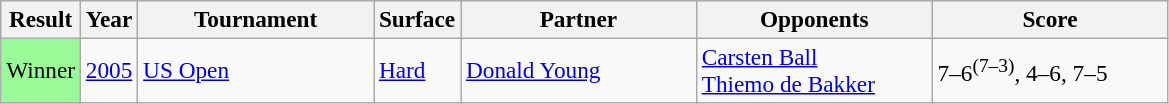<table class="sortable wikitable" style=font-size:97%>
<tr>
<th>Result</th>
<th>Year</th>
<th width=150>Tournament</th>
<th>Surface</th>
<th width=150>Partner</th>
<th width=150>Opponents</th>
<th width=150>Score</th>
</tr>
<tr>
<td style="background:#98fb98;">Winner</td>
<td><a href='#'>2005</a></td>
<td> <a href='#'>US Open</a></td>
<td><a href='#'>Hard</a></td>
<td> <a href='#'>Donald Young</a></td>
<td> <a href='#'>Carsten Ball</a><br> <a href='#'>Thiemo de Bakker</a></td>
<td>7–6<sup>(7–3)</sup>, 4–6, 7–5</td>
</tr>
</table>
